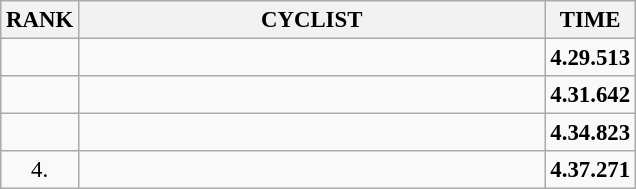<table class="wikitable" style="font-size:95%;">
<tr>
<th>RANK</th>
<th align="left" style="width: 20em">CYCLIST</th>
<th>TIME</th>
</tr>
<tr>
<td align="center"></td>
<td></td>
<td align="center"><strong>4.29.513</strong> </td>
</tr>
<tr>
<td align="center"></td>
<td></td>
<td align="center"><strong>4.31.642</strong></td>
</tr>
<tr>
<td align="center"></td>
<td></td>
<td align="center"><strong>4.34.823</strong></td>
</tr>
<tr>
<td align="center">4.</td>
<td></td>
<td align="center"><strong>4.37.271</strong></td>
</tr>
</table>
